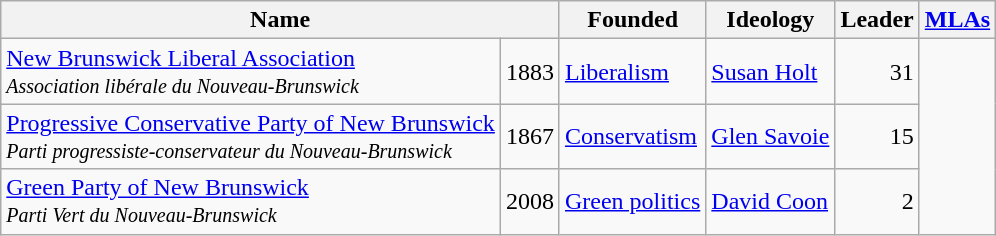<table class="wikitable">
<tr>
<th colspan=2>Name</th>
<th>Founded</th>
<th>Ideology</th>
<th>Leader</th>
<th><a href='#'>MLAs</a></th>
</tr>
<tr>
<td><a href='#'>New Brunswick Liberal Association</a><br><small><em>Association libérale du Nouveau-Brunswick</em></small></td>
<td>1883</td>
<td><a href='#'>Liberalism</a></td>
<td><a href='#'>Susan Holt</a></td>
<td align="right">31</td>
</tr>
<tr>
<td><a href='#'>Progressive Conservative Party of New Brunswick</a><br><small><em>Parti progressiste-conservateur du Nouveau-Brunswick</em></small></td>
<td>1867</td>
<td><a href='#'>Conservatism</a></td>
<td><a href='#'>Glen Savoie</a></td>
<td align="right">15</td>
</tr>
<tr>
<td><a href='#'>Green Party of New Brunswick</a><br><small><em>Parti Vert du Nouveau-Brunswick</em></small></td>
<td>2008</td>
<td><a href='#'>Green politics</a></td>
<td><a href='#'>David Coon</a></td>
<td align="right">2</td>
</tr>
</table>
